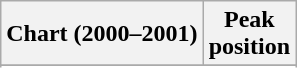<table class="wikitable sortable plainrowheaders" style="text-align:center">
<tr>
<th>Chart (2000–2001)</th>
<th>Peak<br>position</th>
</tr>
<tr>
</tr>
<tr>
</tr>
<tr>
</tr>
</table>
